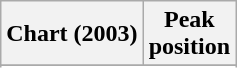<table class="wikitable sortable">
<tr>
<th>Chart (2003)</th>
<th>Peak<br>position</th>
</tr>
<tr>
</tr>
<tr>
</tr>
</table>
